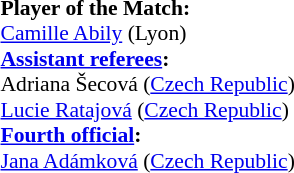<table width=50% style="font-size: 90%">
<tr>
<td><br><strong>Player of the Match:</strong>
<br> <a href='#'>Camille Abily</a> (Lyon)<br><strong><a href='#'>Assistant referees</a>:</strong>
<br>Adriana Šecová (<a href='#'>Czech Republic</a>)
<br><a href='#'>Lucie Ratajová</a> (<a href='#'>Czech Republic</a>)
<br><strong><a href='#'>Fourth official</a>:</strong>
<br><a href='#'>Jana Adámková</a> (<a href='#'>Czech Republic</a>)</td>
</tr>
</table>
